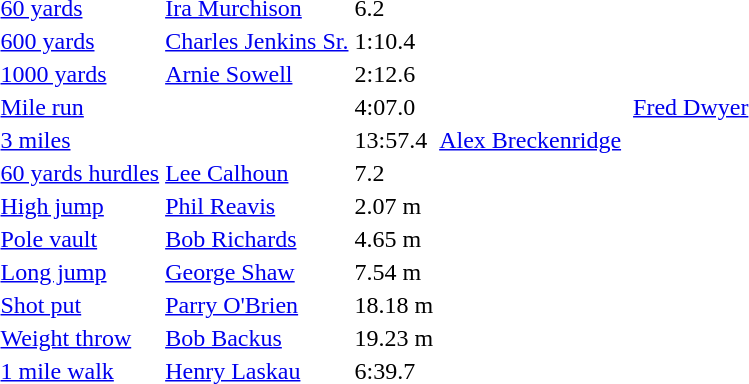<table>
<tr>
<td><a href='#'>60 yards</a></td>
<td><a href='#'>Ira Murchison</a></td>
<td>6.2</td>
<td></td>
<td></td>
<td></td>
<td></td>
</tr>
<tr>
<td><a href='#'>600 yards</a></td>
<td><a href='#'>Charles Jenkins Sr.</a></td>
<td>1:10.4</td>
<td></td>
<td></td>
<td></td>
<td></td>
</tr>
<tr>
<td><a href='#'>1000 yards</a></td>
<td><a href='#'>Arnie Sowell</a></td>
<td>2:12.6</td>
<td></td>
<td></td>
<td></td>
<td></td>
</tr>
<tr>
<td><a href='#'>Mile run</a></td>
<td></td>
<td>4:07.0</td>
<td></td>
<td></td>
<td><a href='#'>Fred Dwyer</a></td>
<td></td>
</tr>
<tr>
<td><a href='#'>3 miles</a></td>
<td></td>
<td>13:57.4</td>
<td><a href='#'>Alex Breckenridge</a></td>
<td></td>
<td></td>
<td></td>
</tr>
<tr>
<td><a href='#'>60 yards hurdles</a></td>
<td><a href='#'>Lee Calhoun</a></td>
<td>7.2</td>
<td></td>
<td></td>
<td></td>
<td></td>
</tr>
<tr>
<td><a href='#'>High jump</a></td>
<td><a href='#'>Phil Reavis</a></td>
<td>2.07 m</td>
<td></td>
<td></td>
<td></td>
<td></td>
</tr>
<tr>
<td><a href='#'>Pole vault</a></td>
<td><a href='#'>Bob Richards</a></td>
<td>4.65 m</td>
<td></td>
<td></td>
<td></td>
<td></td>
</tr>
<tr>
<td><a href='#'>Long jump</a></td>
<td><a href='#'>George Shaw</a></td>
<td>7.54 m</td>
<td></td>
<td></td>
<td></td>
<td></td>
</tr>
<tr>
<td><a href='#'>Shot put</a></td>
<td><a href='#'>Parry O'Brien</a></td>
<td>18.18 m</td>
<td></td>
<td></td>
<td></td>
<td></td>
</tr>
<tr>
<td><a href='#'>Weight throw</a></td>
<td><a href='#'>Bob Backus</a></td>
<td>19.23 m</td>
<td></td>
<td></td>
<td></td>
<td></td>
</tr>
<tr>
<td><a href='#'>1 mile walk</a></td>
<td><a href='#'>Henry Laskau</a></td>
<td>6:39.7</td>
<td></td>
<td></td>
<td></td>
<td></td>
</tr>
</table>
